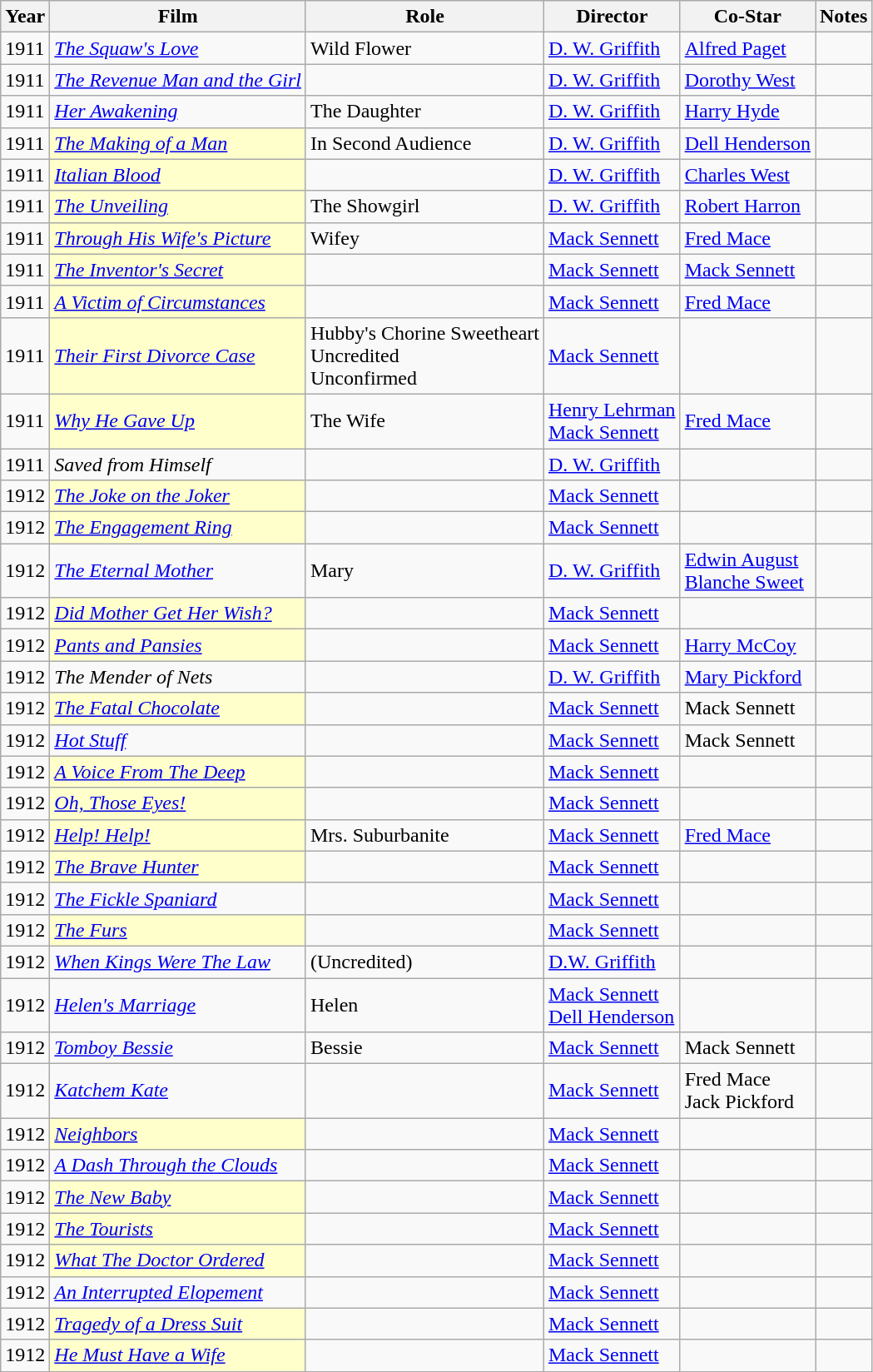<table class="wikitable sortable">
<tr>
<th>Year</th>
<th>Film</th>
<th>Role</th>
<th>Director</th>
<th>Co-Star</th>
<th class="unsortable">Notes</th>
</tr>
<tr>
<td>1911</td>
<td><em><a href='#'>The Squaw's Love</a></em></td>
<td>Wild Flower</td>
<td><a href='#'>D. W. Griffith</a></td>
<td><a href='#'>Alfred Paget</a></td>
<td></td>
</tr>
<tr>
<td>1911</td>
<td><em><a href='#'>The Revenue Man and the Girl</a></em></td>
<td></td>
<td><a href='#'>D. W. Griffith</a></td>
<td><a href='#'>Dorothy West</a></td>
<td></td>
</tr>
<tr>
<td>1911</td>
<td><em><a href='#'>Her Awakening</a></em></td>
<td>The Daughter</td>
<td><a href='#'>D. W. Griffith</a></td>
<td><a href='#'>Harry Hyde</a></td>
<td></td>
</tr>
<tr>
<td>1911</td>
<td style="background:#ffc;"><em><a href='#'>The Making of a Man</a></em> </td>
<td>In Second Audience</td>
<td><a href='#'>D. W. Griffith</a></td>
<td><a href='#'>Dell Henderson</a></td>
<td></td>
</tr>
<tr>
<td>1911</td>
<td style="background:#ffc;"><em><a href='#'>Italian Blood</a></em> </td>
<td></td>
<td><a href='#'>D. W. Griffith</a></td>
<td><a href='#'>Charles West</a></td>
<td></td>
</tr>
<tr>
<td>1911</td>
<td style="background:#ffc;"><em><a href='#'>The Unveiling</a></em> </td>
<td>The Showgirl</td>
<td><a href='#'>D. W. Griffith</a></td>
<td><a href='#'>Robert Harron</a></td>
<td></td>
</tr>
<tr>
<td>1911</td>
<td style="background:#ffc;"><em><a href='#'>Through His Wife's Picture</a></em> </td>
<td>Wifey</td>
<td><a href='#'>Mack Sennett</a></td>
<td><a href='#'>Fred Mace</a></td>
<td></td>
</tr>
<tr>
<td>1911</td>
<td style="background:#ffc;"><em><a href='#'>The Inventor's Secret</a></em> </td>
<td></td>
<td><a href='#'>Mack Sennett</a></td>
<td><a href='#'>Mack Sennett</a></td>
<td></td>
</tr>
<tr>
<td>1911</td>
<td style="background:#ffc;"><em><a href='#'>A Victim of Circumstances</a></em> </td>
<td></td>
<td><a href='#'>Mack Sennett</a></td>
<td><a href='#'>Fred Mace</a></td>
<td></td>
</tr>
<tr>
<td>1911</td>
<td style="background:#ffc;"><em><a href='#'>Their First Divorce Case</a></em> </td>
<td>Hubby's Chorine Sweetheart<br>Uncredited<br>Unconfirmed</td>
<td><a href='#'>Mack Sennett</a></td>
<td></td>
<td></td>
</tr>
<tr>
<td>1911</td>
<td style="background:#ffc;"><em><a href='#'>Why He Gave Up</a></em> </td>
<td>The Wife</td>
<td><a href='#'>Henry Lehrman</a><br><a href='#'>Mack Sennett</a></td>
<td><a href='#'>Fred Mace</a></td>
<td></td>
</tr>
<tr>
<td>1911</td>
<td><em>Saved from Himself</em></td>
<td></td>
<td><a href='#'>D. W. Griffith</a></td>
<td></td>
<td></td>
</tr>
<tr>
<td>1912</td>
<td style="background:#ffc;"><em><a href='#'>The Joke on the Joker</a></em> </td>
<td></td>
<td><a href='#'>Mack Sennett</a></td>
<td></td>
<td></td>
</tr>
<tr>
<td>1912</td>
<td style="background:#ffc;"><em><a href='#'>The Engagement Ring</a></em> </td>
<td></td>
<td><a href='#'>Mack Sennett</a></td>
<td></td>
<td></td>
</tr>
<tr>
<td>1912</td>
<td><em><a href='#'>The Eternal Mother</a></em></td>
<td>Mary</td>
<td><a href='#'>D. W. Griffith</a></td>
<td><a href='#'>Edwin August</a><br><a href='#'>Blanche Sweet</a></td>
<td></td>
</tr>
<tr>
<td>1912</td>
<td style="background:#ffc;"><em><a href='#'>Did Mother Get Her Wish?</a></em> </td>
<td></td>
<td><a href='#'>Mack Sennett</a></td>
<td></td>
<td></td>
</tr>
<tr>
<td>1912</td>
<td style="background:#ffc;"><em><a href='#'>Pants and Pansies</a></em> </td>
<td></td>
<td><a href='#'>Mack Sennett</a></td>
<td><a href='#'>Harry McCoy</a></td>
<td></td>
</tr>
<tr>
<td>1912</td>
<td><em>The Mender of Nets</em></td>
<td></td>
<td><a href='#'>D. W. Griffith</a></td>
<td><a href='#'>Mary Pickford</a></td>
<td></td>
</tr>
<tr>
<td>1912</td>
<td style="background:#ffc;"><em><a href='#'>The Fatal Chocolate</a></em> </td>
<td></td>
<td><a href='#'>Mack Sennett</a></td>
<td>Mack Sennett</td>
<td></td>
</tr>
<tr>
<td>1912</td>
<td><a href='#'><em>Hot Stuff</em></a></td>
<td></td>
<td><a href='#'>Mack Sennett</a></td>
<td>Mack Sennett</td>
<td></td>
</tr>
<tr>
<td>1912</td>
<td style="background:#ffc;"><em><a href='#'>A Voice From The Deep</a></em> </td>
<td></td>
<td><a href='#'>Mack Sennett</a></td>
<td></td>
<td></td>
</tr>
<tr>
<td>1912</td>
<td style="background:#ffc;"><em><a href='#'>Oh, Those Eyes!</a></em> </td>
<td></td>
<td><a href='#'>Mack Sennett</a></td>
<td></td>
<td></td>
</tr>
<tr>
<td>1912</td>
<td style="background:#ffc;"><em><a href='#'>Help! Help!</a></em> </td>
<td>Mrs. Suburbanite</td>
<td><a href='#'>Mack Sennett</a></td>
<td><a href='#'>Fred Mace</a></td>
<td></td>
</tr>
<tr>
<td>1912</td>
<td style="background:#ffc;"><em><a href='#'>The Brave Hunter</a></em> </td>
<td></td>
<td><a href='#'>Mack Sennett</a></td>
<td></td>
<td></td>
</tr>
<tr>
<td>1912</td>
<td><em><a href='#'>The Fickle Spaniard</a></em></td>
<td></td>
<td><a href='#'>Mack Sennett</a></td>
<td></td>
<td></td>
</tr>
<tr>
<td>1912</td>
<td style="background:#ffc;"><em><a href='#'>The Furs</a></em> </td>
<td></td>
<td><a href='#'>Mack Sennett</a></td>
<td></td>
<td></td>
</tr>
<tr>
<td>1912</td>
<td><em><a href='#'>When Kings Were The Law</a></em></td>
<td>(Uncredited)</td>
<td><a href='#'>D.W. Griffith</a></td>
<td></td>
<td></td>
</tr>
<tr>
<td>1912</td>
<td><em><a href='#'>Helen's Marriage</a></em></td>
<td>Helen</td>
<td><a href='#'>Mack Sennett</a> <br> <a href='#'>Dell Henderson</a></td>
<td></td>
<td></td>
</tr>
<tr>
<td>1912</td>
<td><em><a href='#'>Tomboy Bessie</a></em></td>
<td>Bessie</td>
<td><a href='#'>Mack Sennett</a></td>
<td>Mack Sennett</td>
<td></td>
</tr>
<tr>
<td>1912</td>
<td><em><a href='#'>Katchem Kate</a></em></td>
<td></td>
<td><a href='#'>Mack Sennett</a></td>
<td>Fred Mace <br> Jack Pickford</td>
<td></td>
</tr>
<tr>
<td>1912</td>
<td style="background:#ffc;"><a href='#'><em>Neighbors</em></a> </td>
<td></td>
<td><a href='#'>Mack Sennett</a></td>
<td></td>
<td></td>
</tr>
<tr>
<td>1912</td>
<td><em><a href='#'>A Dash Through the Clouds</a></em></td>
<td></td>
<td><a href='#'>Mack Sennett</a></td>
<td></td>
<td></td>
</tr>
<tr>
<td>1912</td>
<td style="background:#ffc;"><em><a href='#'>The New Baby</a></em> </td>
<td></td>
<td><a href='#'>Mack Sennett</a></td>
<td></td>
<td></td>
</tr>
<tr>
<td>1912</td>
<td style="background:#ffc;"><em><a href='#'>The Tourists</a></em> </td>
<td></td>
<td><a href='#'>Mack Sennett</a></td>
<td></td>
<td></td>
</tr>
<tr>
<td>1912</td>
<td style="background:#ffc;"><em><a href='#'>What The Doctor Ordered</a></em> </td>
<td></td>
<td><a href='#'>Mack Sennett</a></td>
<td></td>
<td></td>
</tr>
<tr>
<td>1912</td>
<td><em><a href='#'>An Interrupted Elopement</a></em></td>
<td></td>
<td><a href='#'>Mack Sennett</a></td>
<td></td>
<td></td>
</tr>
<tr>
<td>1912</td>
<td style="background:#ffc;"><em><a href='#'>Tragedy of a Dress Suit</a></em> </td>
<td></td>
<td><a href='#'>Mack Sennett</a></td>
<td></td>
<td></td>
</tr>
<tr>
<td>1912</td>
<td style="background:#ffc;"><em><a href='#'>He Must Have a Wife</a></em> </td>
<td></td>
<td><a href='#'>Mack Sennett</a></td>
<td></td>
<td></td>
</tr>
</table>
